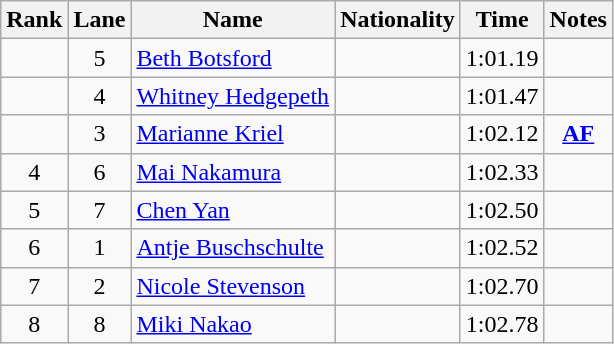<table class="wikitable sortable" style="text-align:center">
<tr>
<th>Rank</th>
<th>Lane</th>
<th>Name</th>
<th>Nationality</th>
<th>Time</th>
<th>Notes</th>
</tr>
<tr>
<td></td>
<td>5</td>
<td align=left><a href='#'>Beth Botsford</a></td>
<td align=left></td>
<td>1:01.19</td>
<td></td>
</tr>
<tr>
<td></td>
<td>4</td>
<td align=left><a href='#'>Whitney Hedgepeth</a></td>
<td align=left></td>
<td>1:01.47</td>
<td></td>
</tr>
<tr>
<td></td>
<td>3</td>
<td align=left><a href='#'>Marianne Kriel</a></td>
<td align=left></td>
<td>1:02.12</td>
<td><strong><a href='#'>AF</a></strong></td>
</tr>
<tr>
<td>4</td>
<td>6</td>
<td align=left><a href='#'>Mai Nakamura</a></td>
<td align=left></td>
<td>1:02.33</td>
<td></td>
</tr>
<tr>
<td>5</td>
<td>7</td>
<td align=left><a href='#'>Chen Yan</a></td>
<td align=left></td>
<td>1:02.50</td>
<td></td>
</tr>
<tr>
<td>6</td>
<td>1</td>
<td align=left><a href='#'>Antje Buschschulte</a></td>
<td align=left></td>
<td>1:02.52</td>
<td></td>
</tr>
<tr>
<td>7</td>
<td>2</td>
<td align=left><a href='#'>Nicole Stevenson</a></td>
<td align=left></td>
<td>1:02.70</td>
<td></td>
</tr>
<tr>
<td>8</td>
<td>8</td>
<td align=left><a href='#'>Miki Nakao</a></td>
<td align=left></td>
<td>1:02.78</td>
<td></td>
</tr>
</table>
